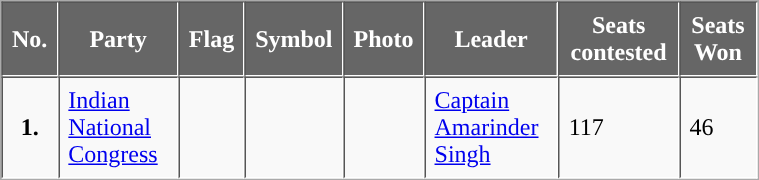<table class="sortable" width="40%" border="2" cellpadding="6" cellspacing="0" style="margin: 1em 1em 1em 0; background: #f9f9f9; border: 1px #aaa solid">
<tr>
<th style="background-color:#666666; color:white">No.</th>
<th style="background-color:#666666; color:white">Party</th>
<th style="background-color:#666666; color:white">Flag</th>
<th style="background-color:#666666; color:white">Symbol</th>
<th style="background-color:#666666; color:white">Photo</th>
<th style="background-color:#666666; color:white">Leader</th>
<th style="background-color:#666666; color:white">Seats contested</th>
<th style="background-color:#666666; color:white">Seats Won</th>
</tr>
<tr>
<td style="text-align:center; background:"><strong>1.</strong></td>
<td><a href='#'>Indian National Congress</a></td>
<td></td>
<td></td>
<td></td>
<td><a href='#'>Captain Amarinder Singh</a></td>
<td>117</td>
<td>46</td>
</tr>
</table>
